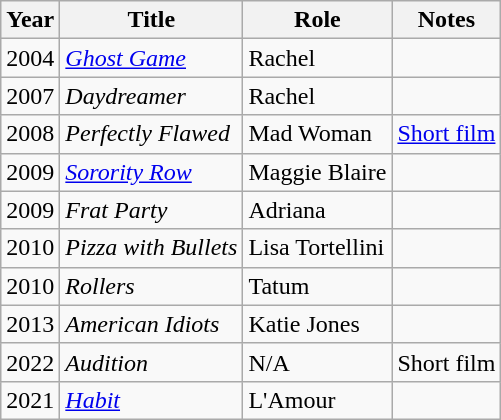<table class="wikitable sortable">
<tr>
<th>Year</th>
<th>Title</th>
<th>Role</th>
<th class="unsortable">Notes</th>
</tr>
<tr>
<td>2004</td>
<td><em><a href='#'>Ghost Game</a></em></td>
<td>Rachel</td>
<td></td>
</tr>
<tr>
<td>2007</td>
<td><em>Daydreamer</em></td>
<td>Rachel</td>
<td></td>
</tr>
<tr>
<td>2008</td>
<td><em>Perfectly Flawed</em></td>
<td>Mad Woman</td>
<td><a href='#'>Short film</a></td>
</tr>
<tr>
<td>2009</td>
<td><em><a href='#'>Sorority Row</a></em></td>
<td>Maggie Blaire</td>
<td></td>
</tr>
<tr>
<td>2009</td>
<td><em>Frat Party</em></td>
<td>Adriana</td>
<td></td>
</tr>
<tr>
<td>2010</td>
<td><em>Pizza with Bullets</em></td>
<td>Lisa Tortellini</td>
<td></td>
</tr>
<tr>
<td>2010</td>
<td><em>Rollers</em></td>
<td>Tatum</td>
<td></td>
</tr>
<tr>
<td>2013</td>
<td><em>American Idiots</em></td>
<td>Katie Jones</td>
<td></td>
</tr>
<tr>
<td>2022</td>
<td><em>Audition</em></td>
<td>N/A</td>
<td>Short film</td>
</tr>
<tr>
<td>2021</td>
<td><em><a href='#'>Habit</a></em></td>
<td>L'Amour</td>
<td></td>
</tr>
</table>
